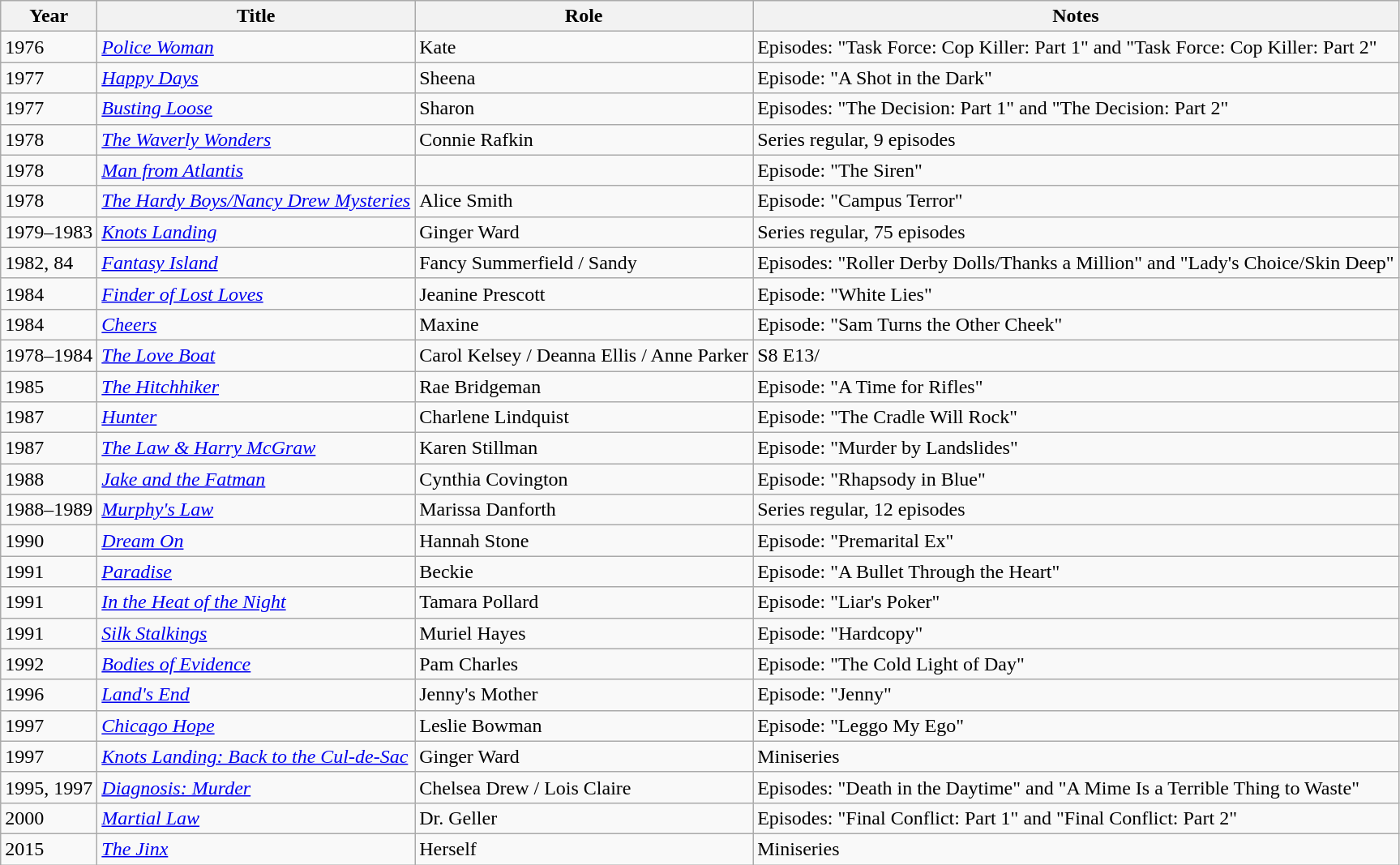<table class="wikitable sortable">
<tr>
<th>Year</th>
<th>Title</th>
<th>Role</th>
<th class="unsortable">Notes</th>
</tr>
<tr>
<td>1976</td>
<td><em><a href='#'>Police Woman</a></em></td>
<td>Kate</td>
<td>Episodes: "Task Force: Cop Killer: Part 1" and "Task Force: Cop Killer: Part 2"</td>
</tr>
<tr>
<td>1977</td>
<td><em><a href='#'>Happy Days</a></em></td>
<td>Sheena</td>
<td>Episode: "A Shot in the Dark"</td>
</tr>
<tr>
<td>1977</td>
<td><em><a href='#'>Busting Loose</a></em></td>
<td>Sharon</td>
<td>Episodes: "The Decision: Part 1" and "The Decision: Part 2"</td>
</tr>
<tr>
<td>1978</td>
<td><em><a href='#'>The Waverly Wonders</a></em></td>
<td>Connie Rafkin</td>
<td>Series regular, 9 episodes</td>
</tr>
<tr>
<td>1978</td>
<td><em><a href='#'>Man from Atlantis</a></em></td>
<td></td>
<td>Episode: "The Siren"</td>
</tr>
<tr>
<td>1978</td>
<td><em><a href='#'>The Hardy Boys/Nancy Drew Mysteries</a></em></td>
<td>Alice Smith</td>
<td>Episode: "Campus Terror"</td>
</tr>
<tr>
<td>1979–1983</td>
<td><em><a href='#'>Knots Landing</a></em></td>
<td>Ginger Ward</td>
<td>Series regular, 75 episodes</td>
</tr>
<tr>
<td>1982, 84</td>
<td><em><a href='#'>Fantasy Island</a></em></td>
<td>Fancy Summerfield / Sandy</td>
<td>Episodes: "Roller Derby Dolls/Thanks a Million" and "Lady's Choice/Skin Deep"</td>
</tr>
<tr>
<td>1984</td>
<td><em><a href='#'>Finder of Lost Loves</a></em></td>
<td>Jeanine Prescott</td>
<td>Episode: "White Lies"</td>
</tr>
<tr>
<td>1984</td>
<td><em><a href='#'>Cheers</a></em></td>
<td>Maxine</td>
<td>Episode: "Sam Turns the Other Cheek"</td>
</tr>
<tr>
<td>1978–1984</td>
<td><em><a href='#'>The Love Boat</a></em></td>
<td>Carol Kelsey / Deanna Ellis / Anne Parker</td>
<td>S8 E13/</td>
</tr>
<tr>
<td>1985</td>
<td><em><a href='#'>The Hitchhiker</a></em></td>
<td>Rae Bridgeman</td>
<td>Episode: "A Time for Rifles"</td>
</tr>
<tr>
<td>1987</td>
<td><em><a href='#'>Hunter</a></em></td>
<td>Charlene Lindquist</td>
<td>Episode: "The Cradle Will Rock"</td>
</tr>
<tr>
<td>1987</td>
<td><em><a href='#'>The Law & Harry McGraw</a></em></td>
<td>Karen Stillman</td>
<td>Episode: "Murder by Landslides"</td>
</tr>
<tr>
<td>1988</td>
<td><em><a href='#'>Jake and the Fatman</a></em></td>
<td>Cynthia Covington</td>
<td>Episode: "Rhapsody in Blue"</td>
</tr>
<tr>
<td>1988–1989</td>
<td><em><a href='#'>Murphy's Law</a></em></td>
<td>Marissa Danforth</td>
<td>Series regular, 12 episodes</td>
</tr>
<tr>
<td>1990</td>
<td><em><a href='#'>Dream On</a></em></td>
<td>Hannah Stone</td>
<td>Episode: "Premarital Ex"</td>
</tr>
<tr>
<td>1991</td>
<td><em><a href='#'>Paradise</a></em></td>
<td>Beckie</td>
<td>Episode: "A Bullet Through the Heart"</td>
</tr>
<tr>
<td>1991</td>
<td><em><a href='#'>In the Heat of the Night</a></em></td>
<td>Tamara Pollard</td>
<td>Episode: "Liar's Poker"</td>
</tr>
<tr>
<td>1991</td>
<td><em><a href='#'>Silk Stalkings</a></em></td>
<td>Muriel Hayes</td>
<td>Episode: "Hardcopy"</td>
</tr>
<tr>
<td>1992</td>
<td><em><a href='#'>Bodies of Evidence</a></em></td>
<td>Pam Charles</td>
<td>Episode: "The Cold Light of Day"</td>
</tr>
<tr>
<td>1996</td>
<td><em><a href='#'>Land's End</a></em></td>
<td>Jenny's Mother</td>
<td>Episode: "Jenny"</td>
</tr>
<tr>
<td>1997</td>
<td><em><a href='#'>Chicago Hope</a></em></td>
<td>Leslie Bowman</td>
<td>Episode: "Leggo My Ego"</td>
</tr>
<tr>
<td>1997</td>
<td><em><a href='#'>Knots Landing: Back to the Cul-de-Sac</a></em></td>
<td>Ginger Ward</td>
<td>Miniseries</td>
</tr>
<tr>
<td>1995, 1997</td>
<td><em><a href='#'>Diagnosis: Murder</a></em></td>
<td>Chelsea Drew / Lois Claire</td>
<td>Episodes: "Death in the Daytime" and "A Mime Is a Terrible Thing to Waste"</td>
</tr>
<tr>
<td>2000</td>
<td><em><a href='#'>Martial Law</a></em></td>
<td>Dr. Geller</td>
<td>Episodes: "Final Conflict: Part 1" and "Final Conflict: Part 2"</td>
</tr>
<tr>
<td>2015</td>
<td><em><a href='#'>The Jinx</a></em></td>
<td>Herself</td>
<td>Miniseries</td>
</tr>
</table>
